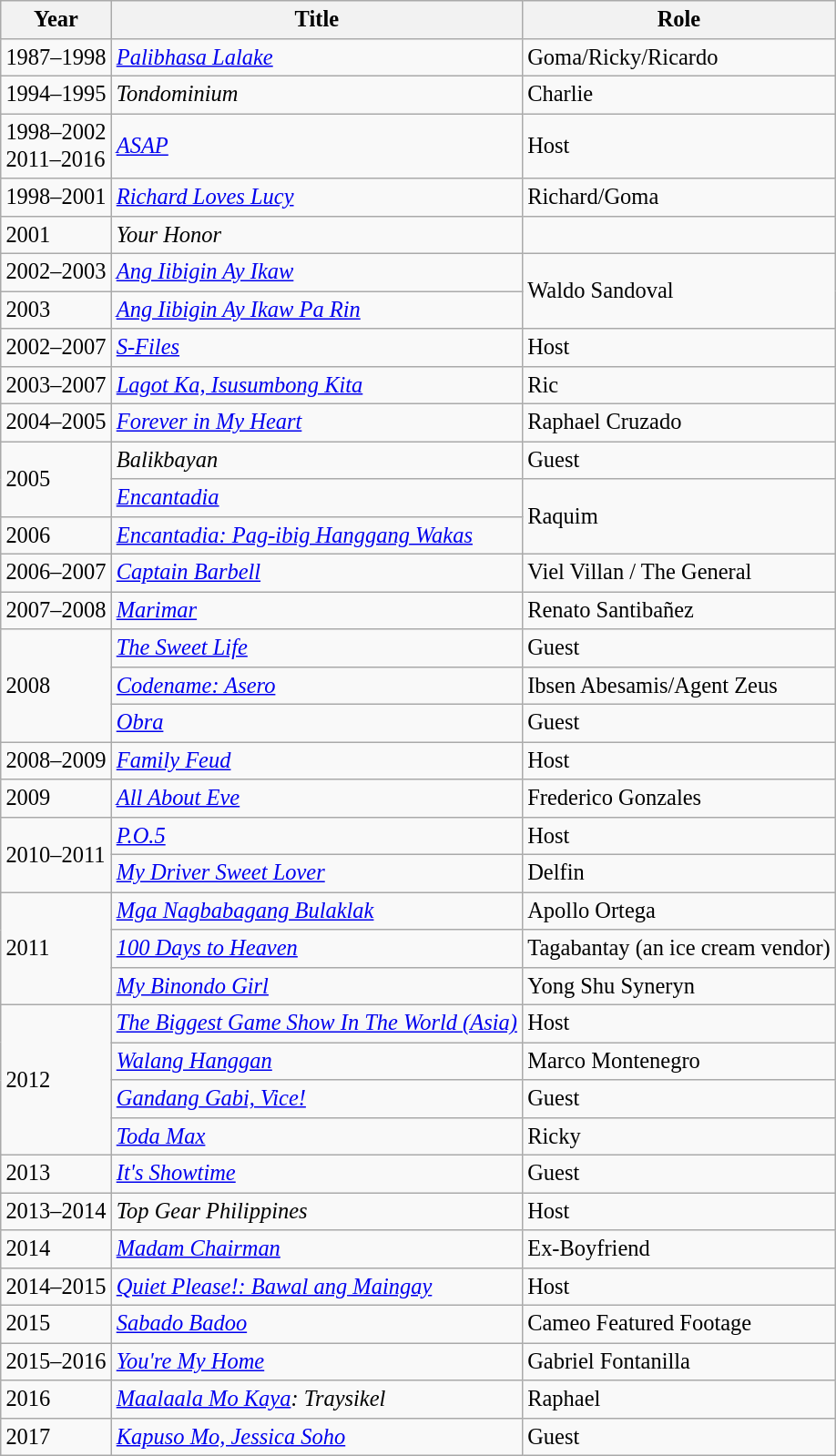<table class="wikitable" style="font-size: 102%;">
<tr>
<th>Year</th>
<th>Title</th>
<th>Role</th>
</tr>
<tr>
<td>1987–1998</td>
<td><em><a href='#'>Palibhasa Lalake</a></em></td>
<td>Goma/Ricky/Ricardo</td>
</tr>
<tr>
<td>1994–1995</td>
<td><em>Tondominium</em></td>
<td>Charlie</td>
</tr>
<tr>
<td>1998–2002<br>2011–2016</td>
<td><em><a href='#'>ASAP</a></em></td>
<td>Host</td>
</tr>
<tr>
<td>1998–2001</td>
<td><em><a href='#'>Richard Loves Lucy</a></em></td>
<td>Richard/Goma</td>
</tr>
<tr>
<td>2001</td>
<td><em>Your Honor</em></td>
<td></td>
</tr>
<tr>
<td>2002–2003</td>
<td><em><a href='#'>Ang Iibigin Ay Ikaw</a></em></td>
<td rowspan="2">Waldo Sandoval</td>
</tr>
<tr>
<td>2003</td>
<td><em><a href='#'>Ang Iibigin Ay Ikaw Pa Rin</a></em></td>
</tr>
<tr>
<td>2002–2007</td>
<td><em><a href='#'>S-Files</a></em></td>
<td>Host</td>
</tr>
<tr>
<td>2003–2007</td>
<td><em><a href='#'>Lagot Ka, Isusumbong Kita</a></em></td>
<td>Ric</td>
</tr>
<tr>
<td>2004–2005</td>
<td><em><a href='#'>Forever in My Heart</a></em></td>
<td>Raphael Cruzado</td>
</tr>
<tr>
<td rowspan="2">2005</td>
<td><em>Balikbayan</em></td>
<td>Guest</td>
</tr>
<tr>
<td><em><a href='#'>Encantadia</a></em></td>
<td rowspan="2">Raquim</td>
</tr>
<tr>
<td>2006</td>
<td><em><a href='#'>Encantadia: Pag-ibig Hanggang Wakas</a></em></td>
</tr>
<tr>
<td>2006–2007</td>
<td><em><a href='#'>Captain Barbell</a></em></td>
<td>Viel Villan / The General</td>
</tr>
<tr>
<td>2007–2008</td>
<td><em><a href='#'>Marimar</a></em></td>
<td>Renato Santibañez</td>
</tr>
<tr>
<td rowspan="3">2008</td>
<td><em><a href='#'>The Sweet Life</a></em></td>
<td>Guest</td>
</tr>
<tr>
<td><em><a href='#'>Codename: Asero</a></em></td>
<td>Ibsen Abesamis/Agent Zeus</td>
</tr>
<tr>
<td><em><a href='#'>Obra</a></em></td>
<td>Guest</td>
</tr>
<tr>
<td>2008–2009</td>
<td><em><a href='#'>Family Feud</a></em></td>
<td>Host</td>
</tr>
<tr>
<td>2009</td>
<td><em><a href='#'>All About Eve</a></em></td>
<td>Frederico Gonzales</td>
</tr>
<tr>
<td rowspan="2">2010–2011</td>
<td><em><a href='#'>P.O.5</a></em></td>
<td>Host</td>
</tr>
<tr>
<td><em><a href='#'>My Driver Sweet Lover</a></em></td>
<td>Delfin</td>
</tr>
<tr>
<td rowspan="3">2011</td>
<td><em><a href='#'>Mga Nagbabagang Bulaklak</a></em></td>
<td>Apollo Ortega</td>
</tr>
<tr>
<td><em><a href='#'>100 Days to Heaven</a></em></td>
<td>Tagabantay (an ice cream vendor)</td>
</tr>
<tr>
<td><em><a href='#'>My Binondo Girl</a></em></td>
<td>Yong Shu Syneryn</td>
</tr>
<tr>
<td rowspan="4">2012</td>
<td><em><a href='#'>The Biggest Game Show In The World (Asia)</a></em></td>
<td>Host</td>
</tr>
<tr>
<td><em><a href='#'>Walang Hanggan</a></em></td>
<td>Marco Montenegro</td>
</tr>
<tr>
<td><em><a href='#'>Gandang Gabi, Vice!</a></em></td>
<td>Guest</td>
</tr>
<tr>
<td><em><a href='#'>Toda Max</a></em></td>
<td>Ricky</td>
</tr>
<tr>
<td>2013</td>
<td><em><a href='#'>It's Showtime</a></em></td>
<td>Guest</td>
</tr>
<tr>
<td>2013–2014</td>
<td><em>Top Gear Philippines</em></td>
<td>Host</td>
</tr>
<tr>
<td>2014</td>
<td><em><a href='#'>Madam Chairman</a></em></td>
<td>Ex-Boyfriend</td>
</tr>
<tr>
<td>2014–2015</td>
<td><em><a href='#'>Quiet Please!: Bawal ang Maingay</a></em></td>
<td>Host</td>
</tr>
<tr>
<td>2015</td>
<td><em><a href='#'>Sabado Badoo</a></em></td>
<td>Cameo Featured Footage</td>
</tr>
<tr>
<td>2015–2016</td>
<td><em><a href='#'>You're My Home</a></em></td>
<td>Gabriel Fontanilla</td>
</tr>
<tr>
<td>2016</td>
<td><em><a href='#'>Maalaala Mo Kaya</a>: Traysikel</em></td>
<td>Raphael</td>
</tr>
<tr>
<td>2017</td>
<td><em><a href='#'>Kapuso Mo, Jessica Soho</a></em></td>
<td>Guest</td>
</tr>
</table>
